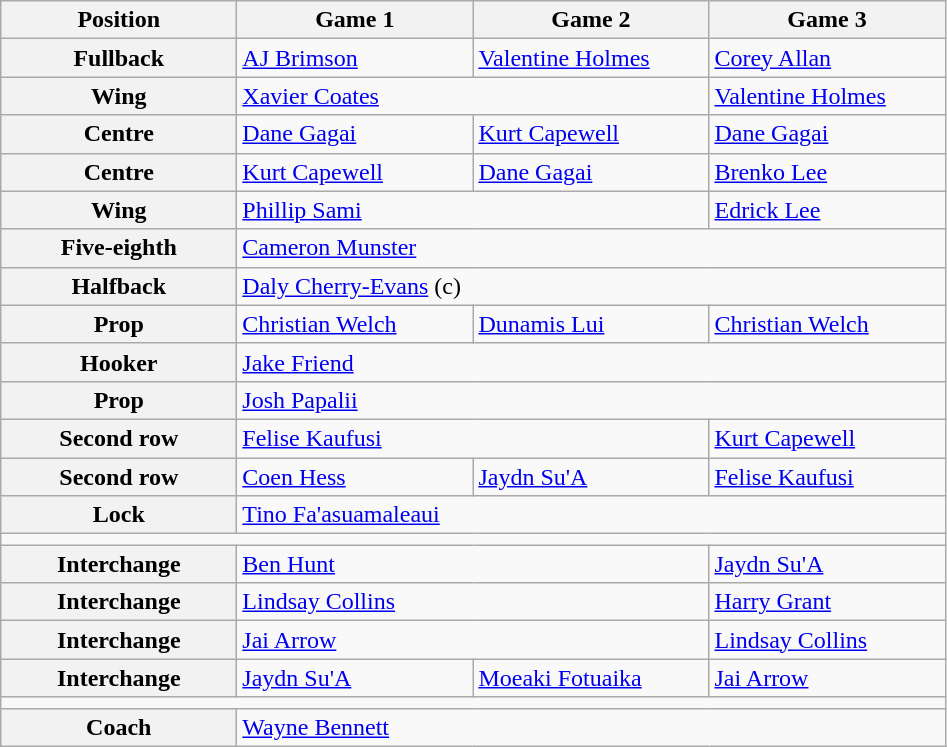<table class="wikitable">
<tr>
<th style="width:150px;">Position</th>
<th style="width:150px;">Game 1</th>
<th style="width:150px;">Game 2</th>
<th style="width:150px;">Game 3</th>
</tr>
<tr>
<th>Fullback</th>
<td> <a href='#'>AJ Brimson</a></td>
<td> <a href='#'>Valentine Holmes</a></td>
<td> <a href='#'>Corey Allan</a></td>
</tr>
<tr>
<th>Wing</th>
<td colspan="2"> <a href='#'>Xavier Coates</a></td>
<td> <a href='#'>Valentine Holmes</a></td>
</tr>
<tr>
<th>Centre</th>
<td> <a href='#'>Dane Gagai</a></td>
<td> <a href='#'>Kurt Capewell</a></td>
<td> <a href='#'>Dane Gagai</a></td>
</tr>
<tr>
<th>Centre</th>
<td> <a href='#'>Kurt Capewell</a></td>
<td> <a href='#'>Dane Gagai</a></td>
<td> <a href='#'>Brenko Lee</a></td>
</tr>
<tr>
<th>Wing</th>
<td colspan="2"> <a href='#'>Phillip Sami</a></td>
<td> <a href='#'>Edrick Lee</a></td>
</tr>
<tr>
<th>Five-eighth</th>
<td colspan="3"> <a href='#'>Cameron Munster</a></td>
</tr>
<tr>
<th>Halfback</th>
<td colspan="3"> <a href='#'>Daly Cherry-Evans</a> (c)</td>
</tr>
<tr>
<th>Prop</th>
<td> <a href='#'>Christian Welch</a></td>
<td><small></small> <a href='#'>Dunamis Lui</a></td>
<td> <a href='#'>Christian Welch</a></td>
</tr>
<tr>
<th>Hooker</th>
<td colspan="3"> <a href='#'>Jake Friend</a></td>
</tr>
<tr>
<th>Prop</th>
<td colspan="3"><small></small> <a href='#'>Josh Papalii</a></td>
</tr>
<tr>
<th>Second row</th>
<td colspan="2"> <a href='#'>Felise Kaufusi</a></td>
<td> <a href='#'>Kurt Capewell</a></td>
</tr>
<tr>
<th>Second row</th>
<td> <a href='#'>Coen Hess</a></td>
<td> <a href='#'>Jaydn Su'A</a></td>
<td> <a href='#'>Felise Kaufusi</a></td>
</tr>
<tr>
<th>Lock</th>
<td colspan="3"> <a href='#'>Tino Fa'asuamaleaui</a></td>
</tr>
<tr>
<td colspan="4"></td>
</tr>
<tr>
<th>Interchange</th>
<td colspan="2"> <a href='#'>Ben Hunt</a></td>
<td> <a href='#'>Jaydn Su'A</a></td>
</tr>
<tr>
<th>Interchange</th>
<td colspan="2"> <a href='#'>Lindsay Collins</a></td>
<td colspan="1"> <a href='#'>Harry Grant</a></td>
</tr>
<tr>
<th>Interchange</th>
<td colspan="2"> <a href='#'>Jai Arrow</a></td>
<td> <a href='#'>Lindsay Collins</a></td>
</tr>
<tr>
<th>Interchange</th>
<td> <a href='#'>Jaydn Su'A</a></td>
<td> <a href='#'>Moeaki Fotuaika</a></td>
<td> <a href='#'>Jai Arrow</a></td>
</tr>
<tr>
<td colspan="4"></td>
</tr>
<tr>
<th>Coach</th>
<td colspan="3"> <a href='#'>Wayne Bennett</a></td>
</tr>
</table>
